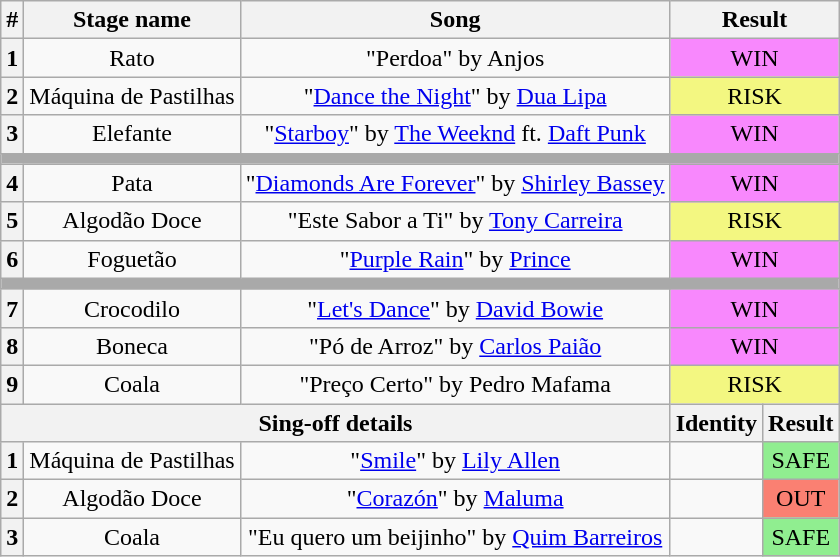<table class="wikitable plainrowheaders" style="text-align: center;">
<tr>
<th>#</th>
<th>Stage name</th>
<th>Song</th>
<th colspan=2>Result</th>
</tr>
<tr>
<th>1</th>
<td>Rato</td>
<td>"Perdoa" by Anjos</td>
<td colspan=2 bgcolor="#F888FD">WIN</td>
</tr>
<tr>
<th>2</th>
<td>Máquina de Pastilhas</td>
<td>"<a href='#'>Dance the Night</a>" by <a href='#'>Dua Lipa</a></td>
<td colspan=2 bgcolor="#F3F781">RISK</td>
</tr>
<tr>
<th>3</th>
<td>Elefante</td>
<td>"<a href='#'>Starboy</a>" by <a href='#'>The Weeknd</a> ft. <a href='#'>Daft Punk</a></td>
<td colspan=2 bgcolor="#F888FD">WIN</td>
</tr>
<tr>
<td colspan="5" style="background:darkgray"></td>
</tr>
<tr>
<th>4</th>
<td>Pata</td>
<td>"<a href='#'>Diamonds Are Forever</a>" by <a href='#'>Shirley Bassey</a></td>
<td colspan=2 bgcolor="#F888FD">WIN</td>
</tr>
<tr>
<th>5</th>
<td>Algodão Doce</td>
<td>"Este Sabor a Ti" by <a href='#'>Tony Carreira</a></td>
<td colspan=2 bgcolor="#F3F781">RISK</td>
</tr>
<tr>
<th>6</th>
<td>Foguetão</td>
<td>"<a href='#'>Purple Rain</a>" by <a href='#'>Prince</a></td>
<td colspan=2 bgcolor="#F888FD">WIN</td>
</tr>
<tr>
<td colspan="5" style="background:darkgray"></td>
</tr>
<tr>
<th>7</th>
<td>Crocodilo</td>
<td>"<a href='#'>Let's Dance</a>" by <a href='#'>David Bowie</a></td>
<td colspan=2 bgcolor="#F888FD">WIN</td>
</tr>
<tr>
<th>8</th>
<td>Boneca</td>
<td>"Pó de Arroz" by <a href='#'>Carlos Paião</a></td>
<td colspan=2 bgcolor="#F888FD">WIN</td>
</tr>
<tr>
<th>9</th>
<td>Coala</td>
<td>"Preço Certo" by Pedro Mafama</td>
<td colspan=2 bgcolor="#F3F781">RISK</td>
</tr>
<tr>
<th colspan="3">Sing-off details</th>
<th>Identity</th>
<th>Result</th>
</tr>
<tr>
<th>1</th>
<td>Máquina de Pastilhas</td>
<td>"<a href='#'>Smile</a>" by <a href='#'>Lily Allen</a></td>
<td></td>
<td bgcolor=lightgreen>SAFE</td>
</tr>
<tr>
<th>2</th>
<td>Algodão Doce</td>
<td>"<a href='#'>Corazón</a>" by <a href='#'>Maluma</a></td>
<td></td>
<td bgcolor="salmon">OUT</td>
</tr>
<tr>
<th>3</th>
<td>Coala</td>
<td>"Eu quero um beijinho" by <a href='#'>Quim Barreiros</a></td>
<td></td>
<td bgcolor=lightgreen>SAFE</td>
</tr>
</table>
